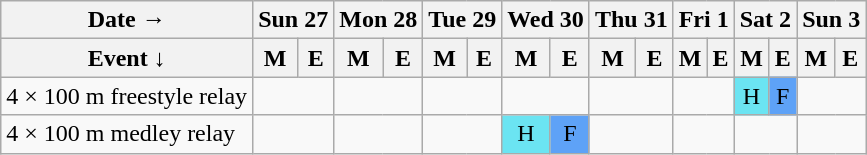<table class="wikitable">
<tr style="text-align:center;">
<th>Date →</th>
<th colspan="2">Sun 27</th>
<th colspan="2">Mon 28</th>
<th colspan="2">Tue 29</th>
<th colspan="2">Wed 30</th>
<th colspan="2">Thu 31</th>
<th colspan="2">Fri 1</th>
<th colspan="2">Sat 2</th>
<th colspan="2">Sun 3</th>
</tr>
<tr>
<th>Event ↓</th>
<th>M</th>
<th>E</th>
<th>M</th>
<th>E</th>
<th>M</th>
<th>E</th>
<th>M</th>
<th>E</th>
<th>M</th>
<th>E</th>
<th>M</th>
<th>E</th>
<th>M</th>
<th>E</th>
<th>M</th>
<th>E</th>
</tr>
<tr>
<td class=event>4 × 100 m freestyle relay</td>
<td colspan=2></td>
<td colspan=2></td>
<td colspan=2></td>
<td colspan=2></td>
<td colspan=2></td>
<td colspan=2></td>
<td style="background-color:#6be4f2; text-align:center;">H</td>
<td style="background-color:#5ea2f7; text-align:center;">F</td>
<td colspan=2></td>
</tr>
<tr>
<td class=event>4 × 100 m medley relay</td>
<td colspan=2></td>
<td colspan=2></td>
<td colspan=2></td>
<td style="background-color:#6be4f2; text-align:center;">H</td>
<td style="background-color:#5ea2f7; text-align:center;">F</td>
<td colspan=2></td>
<td colspan=2></td>
<td colspan=2></td>
<td colspan=2></td>
</tr>
</table>
